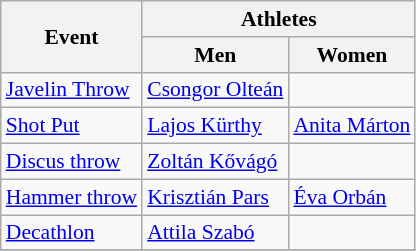<table class=wikitable style="font-size:90%">
<tr>
<th rowspan=2>Event</th>
<th colspan=2>Athletes</th>
</tr>
<tr>
<th>Men</th>
<th>Women</th>
</tr>
<tr>
<td><a href='#'>Javelin Throw</a></td>
<td><a href='#'>Csongor Olteán</a></td>
<td></td>
</tr>
<tr>
<td><a href='#'>Shot Put</a></td>
<td><a href='#'>Lajos Kürthy</a></td>
<td><a href='#'>Anita Márton</a></td>
</tr>
<tr>
<td><a href='#'>Discus throw</a></td>
<td><a href='#'>Zoltán Kővágó</a></td>
<td></td>
</tr>
<tr>
<td><a href='#'>Hammer throw</a></td>
<td><a href='#'>Krisztián Pars</a></td>
<td><a href='#'>Éva Orbán</a></td>
</tr>
<tr>
<td><a href='#'>Decathlon</a></td>
<td><a href='#'>Attila Szabó</a></td>
<td></td>
</tr>
<tr>
</tr>
</table>
